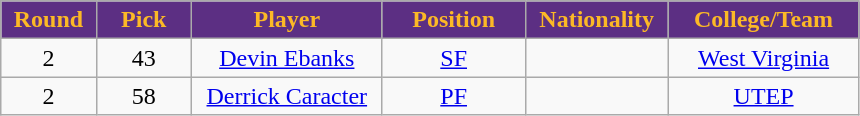<table class="wikitable sortable sortable">
<tr>
<th style="background:#5c2f83; color:#fcb926; width:10%;">Round</th>
<th style="background:#5c2f83; color:#fcb926; width:10%;">Pick</th>
<th style="background:#5c2f83; color:#fcb926; width:20%;">Player</th>
<th style="background:#5c2f83; color:#fcb926; width:15%;">Position</th>
<th style="background:#5c2f83; color:#fcb926; width:15%;">Nationality</th>
<th style="background:#5c2f83; color:#fcb926; width:20%;">College/Team</th>
</tr>
<tr style="text-align: center">
<td>2</td>
<td>43</td>
<td><a href='#'>Devin Ebanks</a></td>
<td><a href='#'>SF</a></td>
<td></td>
<td><a href='#'>West Virginia</a></td>
</tr>
<tr style="text-align: center">
<td>2</td>
<td>58</td>
<td><a href='#'>Derrick Caracter</a></td>
<td><a href='#'>PF</a></td>
<td></td>
<td><a href='#'>UTEP</a></td>
</tr>
</table>
